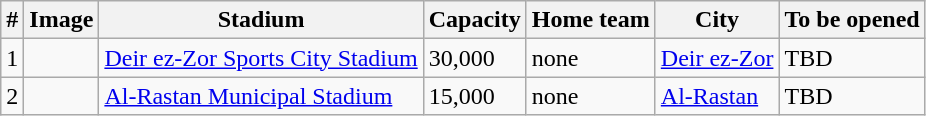<table class="wikitable sortable">
<tr>
<th>#</th>
<th>Image</th>
<th>Stadium</th>
<th>Capacity</th>
<th>Home team</th>
<th>City</th>
<th>To be opened</th>
</tr>
<tr>
<td>1</td>
<td></td>
<td><a href='#'>Deir ez-Zor Sports City Stadium</a></td>
<td>30,000</td>
<td>none</td>
<td><a href='#'>Deir ez-Zor</a></td>
<td>TBD</td>
</tr>
<tr>
<td>2</td>
<td></td>
<td><a href='#'>Al-Rastan Municipal Stadium</a></td>
<td>15,000</td>
<td>none</td>
<td><a href='#'>Al-Rastan</a></td>
<td>TBD</td>
</tr>
</table>
